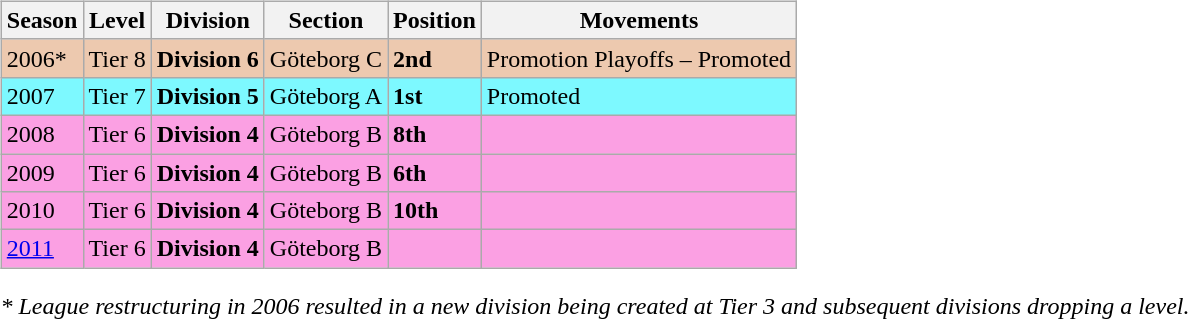<table>
<tr>
<td valign="top" width=0%><br><table class="wikitable">
<tr style="background:#f0f6fa;">
<th><strong>Season</strong></th>
<th><strong>Level</strong></th>
<th><strong>Division</strong></th>
<th><strong>Section</strong></th>
<th><strong>Position</strong></th>
<th><strong>Movements</strong></th>
</tr>
<tr>
<td style="background:#EDC9AF;">2006*</td>
<td style="background:#EDC9AF;">Tier 8</td>
<td style="background:#EDC9AF;"><strong>Division 6</strong></td>
<td style="background:#EDC9AF;">Göteborg C</td>
<td style="background:#EDC9AF;"><strong>2nd</strong></td>
<td style="background:#EDC9AF;">Promotion Playoffs – Promoted</td>
</tr>
<tr>
<td style="background:#7DF9FF;">2007</td>
<td style="background:#7DF9FF;">Tier 7</td>
<td style="background:#7DF9FF;"><strong>Division 5</strong></td>
<td style="background:#7DF9FF;">Göteborg A</td>
<td style="background:#7DF9FF;"><strong>1st</strong></td>
<td style="background:#7DF9FF;">Promoted</td>
</tr>
<tr>
<td style="background:#FBA0E3;">2008</td>
<td style="background:#FBA0E3;">Tier 6</td>
<td style="background:#FBA0E3;"><strong>Division 4</strong></td>
<td style="background:#FBA0E3;">Göteborg B</td>
<td style="background:#FBA0E3;"><strong>8th</strong></td>
<td style="background:#FBA0E3;"></td>
</tr>
<tr>
<td style="background:#FBA0E3;">2009</td>
<td style="background:#FBA0E3;">Tier 6</td>
<td style="background:#FBA0E3;"><strong>Division 4</strong></td>
<td style="background:#FBA0E3;">Göteborg B</td>
<td style="background:#FBA0E3;"><strong>6th</strong></td>
<td style="background:#FBA0E3;"></td>
</tr>
<tr>
<td style="background:#FBA0E3;">2010</td>
<td style="background:#FBA0E3;">Tier 6</td>
<td style="background:#FBA0E3;"><strong>Division 4</strong></td>
<td style="background:#FBA0E3;">Göteborg B</td>
<td style="background:#FBA0E3;"><strong>10th</strong></td>
<td style="background:#FBA0E3;"></td>
</tr>
<tr>
<td style="background:#FBA0E3;"><a href='#'>2011</a></td>
<td style="background:#FBA0E3;">Tier 6</td>
<td style="background:#FBA0E3;"><strong>Division 4</strong></td>
<td style="background:#FBA0E3;">Göteborg B</td>
<td style="background:#FBA0E3;"></td>
<td style="background:#FBA0E3;"></td>
</tr>
</table>
<em>* League restructuring in 2006 resulted in a new division being created at Tier 3 and subsequent divisions dropping a level.</em>


</td>
</tr>
</table>
